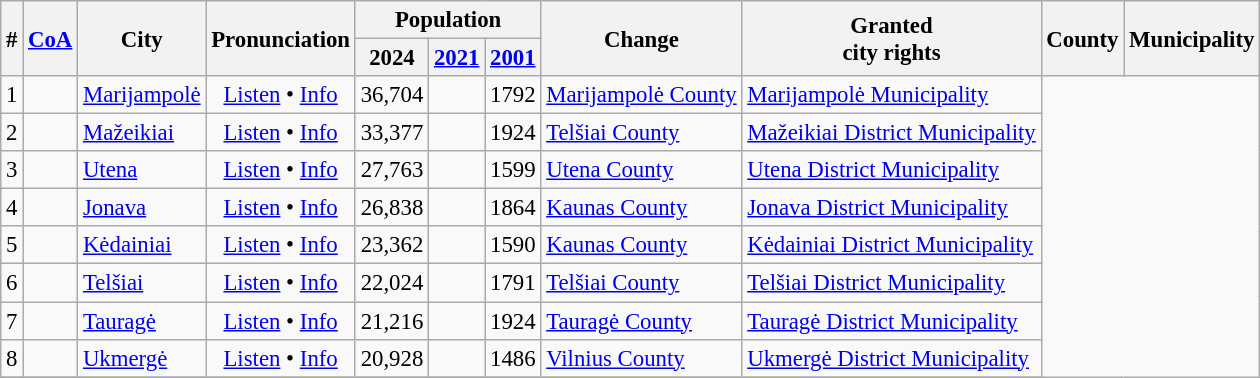<table class="wikitable sortable" style="font-size:95%;">
<tr>
<th rowspan=2>#</th>
<th rowspan=2 class=unsortable><a href='#'>CoA</a></th>
<th rowspan=2>City</th>
<th rowspan=2 class=unsortable>Pronunciation</th>
<th colspan=3>Population</th>
<th rowspan=2>Change</th>
<th rowspan=2>Granted<br>city rights</th>
<th rowspan=2>County</th>
<th rowspan=2>Municipality</th>
</tr>
<tr>
<th>2024</th>
<th><a href='#'>2021</a></th>
<th><a href='#'>2001</a></th>
</tr>
<tr>
<td>1</td>
<td></td>
<td><a href='#'>Marijampolė</a></td>
<td align=center><a href='#'>Listen</a> • <a href='#'>Info</a></td>
<td> 36,704</td>
<td></td>
<td align=center>1792</td>
<td><a href='#'>Marijampolė County</a></td>
<td><a href='#'>Marijampolė Municipality</a></td>
</tr>
<tr>
<td>2</td>
<td></td>
<td><a href='#'>Mažeikiai</a></td>
<td align=center><a href='#'>Listen</a> • <a href='#'>Info</a></td>
<td> 33,377</td>
<td></td>
<td align=center>1924</td>
<td><a href='#'>Telšiai County</a></td>
<td><a href='#'>Mažeikiai District Municipality</a></td>
</tr>
<tr>
<td>3</td>
<td></td>
<td><a href='#'>Utena</a></td>
<td align=center><a href='#'>Listen</a> • <a href='#'>Info</a></td>
<td> 27,763</td>
<td></td>
<td align=center>1599</td>
<td><a href='#'>Utena County</a></td>
<td><a href='#'>Utena District Municipality</a></td>
</tr>
<tr>
<td>4</td>
<td></td>
<td><a href='#'>Jonava</a></td>
<td align=center><a href='#'>Listen</a> • <a href='#'>Info</a></td>
<td> 26,838</td>
<td></td>
<td align=center>1864</td>
<td><a href='#'>Kaunas County</a></td>
<td><a href='#'>Jonava District Municipality</a></td>
</tr>
<tr>
<td>5</td>
<td></td>
<td><a href='#'>Kėdainiai</a></td>
<td align=center><a href='#'>Listen</a> • <a href='#'>Info</a></td>
<td> 23,362</td>
<td></td>
<td align=center>1590</td>
<td><a href='#'>Kaunas County</a></td>
<td><a href='#'>Kėdainiai District Municipality</a></td>
</tr>
<tr>
<td>6</td>
<td></td>
<td><a href='#'>Telšiai</a></td>
<td align=center><a href='#'>Listen</a> • <a href='#'>Info</a></td>
<td> 22,024</td>
<td></td>
<td align=center>1791</td>
<td><a href='#'>Telšiai County</a></td>
<td><a href='#'>Telšiai District Municipality</a></td>
</tr>
<tr>
<td>7</td>
<td></td>
<td><a href='#'>Tauragė</a></td>
<td align=center><a href='#'>Listen</a> • <a href='#'>Info</a></td>
<td> 21,216</td>
<td></td>
<td align=center>1924</td>
<td><a href='#'>Tauragė County</a></td>
<td><a href='#'>Tauragė District Municipality</a></td>
</tr>
<tr>
<td>8</td>
<td></td>
<td><a href='#'>Ukmergė</a></td>
<td align=center><a href='#'>Listen</a> • <a href='#'>Info</a></td>
<td> 20,928</td>
<td></td>
<td align=center>1486</td>
<td><a href='#'>Vilnius County</a></td>
<td><a href='#'>Ukmergė District Municipality</a></td>
</tr>
<tr>
</tr>
</table>
